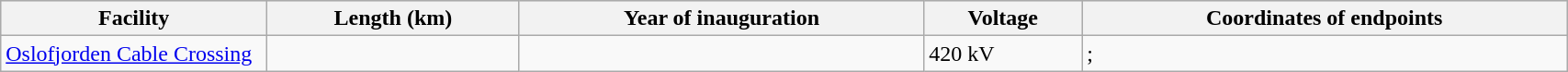<table class="wikitable sortable" width="90%">
<tr bgcolor="#dfdfdf">
<th width="17%">Facility</th>
<th>Length (km)</th>
<th>Year of inauguration</th>
<th>Voltage</th>
<th>Coordinates of endpoints</th>
</tr>
<tr>
<td><a href='#'>Oslofjorden Cable Crossing</a></td>
<td></td>
<td></td>
<td>420 kV</td>
<td> ; </td>
</tr>
</table>
